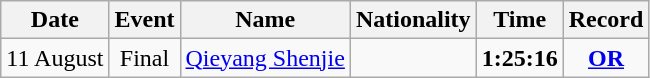<table class=wikitable style=text-align:center>
<tr>
<th>Date</th>
<th>Event</th>
<th>Name</th>
<th>Nationality</th>
<th>Time</th>
<th>Record</th>
</tr>
<tr>
<td>11 August</td>
<td>Final</td>
<td align=left><a href='#'>Qieyang Shenjie</a></td>
<td align=left></td>
<td><strong>1:25:16</strong></td>
<td><strong><a href='#'>OR</a> </strong></td>
</tr>
</table>
